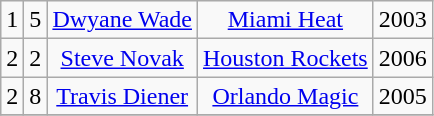<table class="wikitable" width="00%">
<tr align="center" bgcolor="">
<td>1</td>
<td>5</td>
<td><a href='#'>Dwyane Wade</a></td>
<td><a href='#'>Miami Heat</a></td>
<td>2003</td>
</tr>
<tr align="center" bgcolor="">
<td>2</td>
<td>2</td>
<td><a href='#'>Steve Novak</a></td>
<td><a href='#'>Houston Rockets</a></td>
<td>2006</td>
</tr>
<tr align="center" bgcolor="">
<td>2</td>
<td>8</td>
<td><a href='#'>Travis Diener</a></td>
<td><a href='#'>Orlando Magic</a></td>
<td>2005</td>
</tr>
<tr align="center" bgcolor="">
</tr>
</table>
